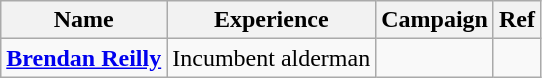<table class="wikitable" style="text-align:center">
<tr>
<th>Name</th>
<th>Experience</th>
<th>Campaign</th>
<th>Ref</th>
</tr>
<tr>
<td><strong><a href='#'>Brendan Reilly</a></strong></td>
<td>Incumbent alderman</td>
<td></td>
<td></td>
</tr>
</table>
